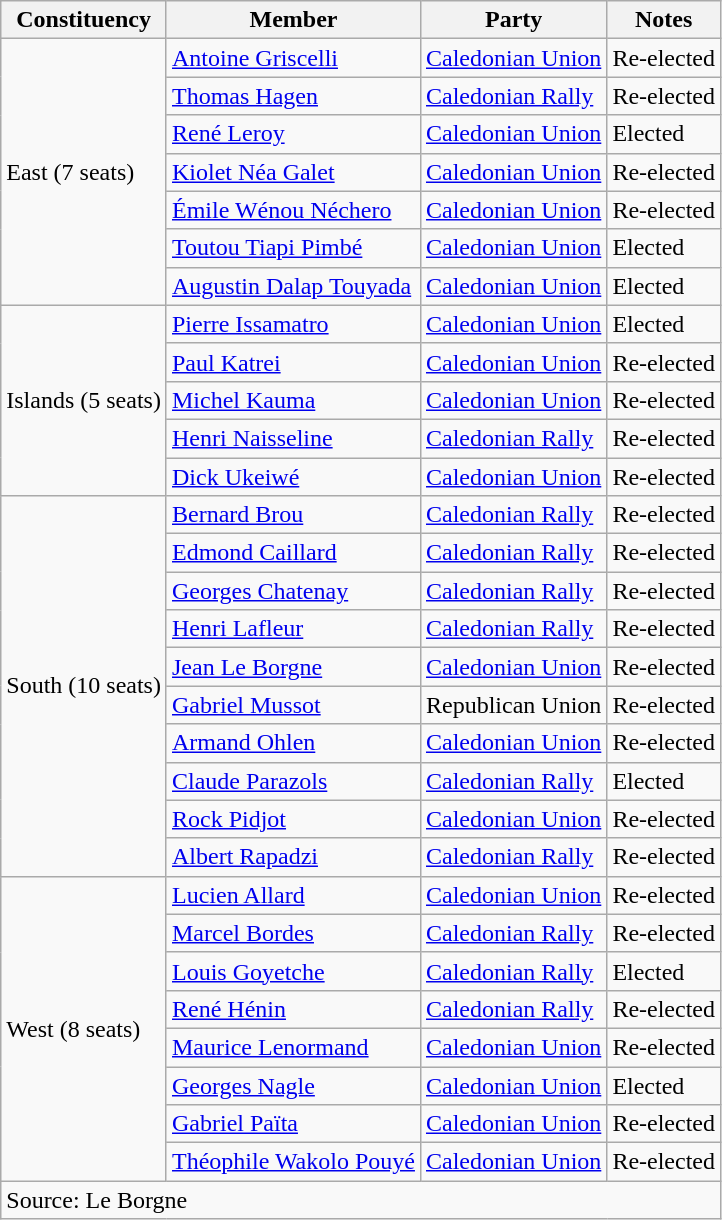<table class="wikitable sortable">
<tr>
<th>Constituency</th>
<th>Member</th>
<th>Party</th>
<th>Notes</th>
</tr>
<tr>
<td rowspan=7>East (7 seats)</td>
<td><a href='#'>Antoine Griscelli</a></td>
<td><a href='#'>Caledonian Union</a></td>
<td>Re-elected</td>
</tr>
<tr>
<td><a href='#'>Thomas Hagen</a></td>
<td><a href='#'>Caledonian Rally</a></td>
<td>Re-elected</td>
</tr>
<tr>
<td><a href='#'>René Leroy</a></td>
<td><a href='#'>Caledonian Union</a></td>
<td>Elected</td>
</tr>
<tr>
<td><a href='#'>Kiolet Néa Galet</a></td>
<td><a href='#'>Caledonian Union</a></td>
<td>Re-elected</td>
</tr>
<tr>
<td><a href='#'>Émile Wénou Néchero</a></td>
<td><a href='#'>Caledonian Union</a></td>
<td>Re-elected</td>
</tr>
<tr>
<td><a href='#'>Toutou Tiapi Pimbé</a></td>
<td><a href='#'>Caledonian Union</a></td>
<td>Elected</td>
</tr>
<tr>
<td><a href='#'>Augustin Dalap Touyada</a></td>
<td><a href='#'>Caledonian Union</a></td>
<td>Elected</td>
</tr>
<tr>
<td rowspan=5>Islands (5 seats)</td>
<td><a href='#'>Pierre Issamatro</a></td>
<td><a href='#'>Caledonian Union</a></td>
<td>Elected</td>
</tr>
<tr>
<td><a href='#'>Paul Katrei</a></td>
<td><a href='#'>Caledonian Union</a></td>
<td>Re-elected</td>
</tr>
<tr>
<td><a href='#'>Michel Kauma</a></td>
<td><a href='#'>Caledonian Union</a></td>
<td>Re-elected</td>
</tr>
<tr>
<td><a href='#'>Henri Naisseline</a></td>
<td><a href='#'>Caledonian Rally</a></td>
<td>Re-elected</td>
</tr>
<tr>
<td><a href='#'>Dick Ukeiwé</a></td>
<td><a href='#'>Caledonian Union</a></td>
<td>Re-elected</td>
</tr>
<tr>
<td rowspan=10>South (10 seats)</td>
<td><a href='#'>Bernard Brou</a></td>
<td><a href='#'>Caledonian Rally</a></td>
<td>Re-elected</td>
</tr>
<tr>
<td><a href='#'>Edmond Caillard</a></td>
<td><a href='#'>Caledonian Rally</a></td>
<td>Re-elected</td>
</tr>
<tr>
<td><a href='#'>Georges Chatenay</a></td>
<td><a href='#'>Caledonian Rally</a></td>
<td>Re-elected</td>
</tr>
<tr>
<td><a href='#'>Henri Lafleur</a></td>
<td><a href='#'>Caledonian Rally</a></td>
<td>Re-elected</td>
</tr>
<tr>
<td><a href='#'>Jean Le Borgne</a></td>
<td><a href='#'>Caledonian Union</a></td>
<td>Re-elected</td>
</tr>
<tr>
<td><a href='#'>Gabriel Mussot</a></td>
<td>Republican Union</td>
<td>Re-elected</td>
</tr>
<tr>
<td><a href='#'>Armand Ohlen</a></td>
<td><a href='#'>Caledonian Union</a></td>
<td>Re-elected</td>
</tr>
<tr>
<td><a href='#'>Claude Parazols</a></td>
<td><a href='#'>Caledonian Rally</a></td>
<td>Elected</td>
</tr>
<tr>
<td><a href='#'>Rock Pidjot</a></td>
<td><a href='#'>Caledonian Union</a></td>
<td>Re-elected</td>
</tr>
<tr>
<td><a href='#'>Albert Rapadzi</a></td>
<td><a href='#'>Caledonian Rally</a></td>
<td>Re-elected</td>
</tr>
<tr>
<td rowspan=8>West (8 seats)</td>
<td><a href='#'>Lucien Allard</a></td>
<td><a href='#'>Caledonian Union</a></td>
<td>Re-elected</td>
</tr>
<tr>
<td><a href='#'>Marcel Bordes</a></td>
<td><a href='#'>Caledonian Rally</a></td>
<td>Re-elected</td>
</tr>
<tr>
<td><a href='#'>Louis Goyetche</a></td>
<td><a href='#'>Caledonian Rally</a></td>
<td>Elected</td>
</tr>
<tr>
<td><a href='#'>René Hénin</a></td>
<td><a href='#'>Caledonian Rally</a></td>
<td>Re-elected</td>
</tr>
<tr>
<td><a href='#'>Maurice Lenormand</a></td>
<td><a href='#'>Caledonian Union</a></td>
<td>Re-elected</td>
</tr>
<tr>
<td><a href='#'>Georges Nagle</a></td>
<td><a href='#'>Caledonian Union</a></td>
<td>Elected</td>
</tr>
<tr>
<td><a href='#'>Gabriel Païta</a></td>
<td><a href='#'>Caledonian Union</a></td>
<td>Re-elected</td>
</tr>
<tr>
<td><a href='#'>Théophile Wakolo Pouyé</a></td>
<td><a href='#'>Caledonian Union</a></td>
<td>Re-elected</td>
</tr>
<tr class=sortbottom>
<td colspan=4>Source: Le Borgne</td>
</tr>
</table>
